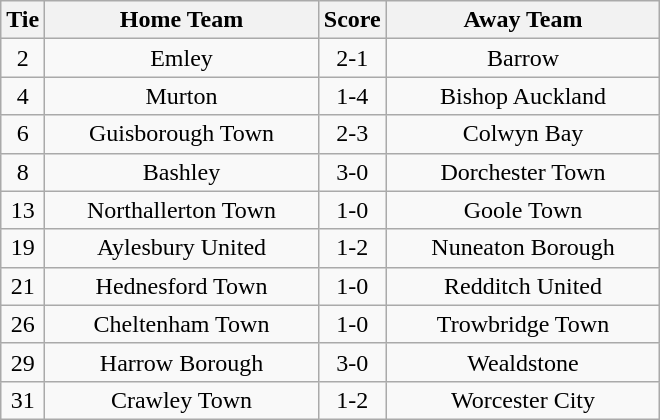<table class="wikitable" style="text-align:center;">
<tr>
<th width=20>Tie</th>
<th width=175>Home Team</th>
<th width=20>Score</th>
<th width=175>Away Team</th>
</tr>
<tr>
<td>2</td>
<td>Emley</td>
<td>2-1</td>
<td>Barrow</td>
</tr>
<tr>
<td>4</td>
<td>Murton</td>
<td>1-4</td>
<td>Bishop Auckland</td>
</tr>
<tr>
<td>6</td>
<td>Guisborough Town</td>
<td>2-3</td>
<td>Colwyn Bay</td>
</tr>
<tr>
<td>8</td>
<td>Bashley</td>
<td>3-0</td>
<td>Dorchester Town</td>
</tr>
<tr>
<td>13</td>
<td>Northallerton Town</td>
<td>1-0</td>
<td>Goole Town</td>
</tr>
<tr>
<td>19</td>
<td>Aylesbury United</td>
<td>1-2</td>
<td>Nuneaton Borough</td>
</tr>
<tr>
<td>21</td>
<td>Hednesford Town</td>
<td>1-0</td>
<td>Redditch United</td>
</tr>
<tr>
<td>26</td>
<td>Cheltenham Town</td>
<td>1-0</td>
<td>Trowbridge Town</td>
</tr>
<tr>
<td>29</td>
<td>Harrow Borough</td>
<td>3-0</td>
<td>Wealdstone</td>
</tr>
<tr>
<td>31</td>
<td>Crawley Town</td>
<td>1-2</td>
<td>Worcester City</td>
</tr>
</table>
